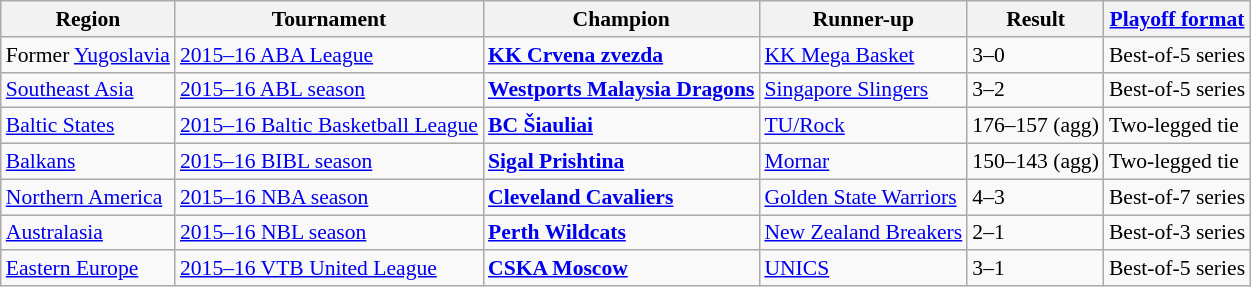<table class=wikitable style="font-size:90%;">
<tr>
<th>Region</th>
<th>Tournament</th>
<th><strong>Champion</strong></th>
<th>Runner-up</th>
<th>Result</th>
<th><a href='#'>Playoff format</a></th>
</tr>
<tr>
<td>Former <a href='#'>Yugoslavia</a></td>
<td><a href='#'>2015–16 ABA League</a></td>
<td><strong> <a href='#'>KK Crvena zvezda</a></strong></td>
<td> <a href='#'>KK Mega Basket</a></td>
<td>3–0</td>
<td>Best-of-5 series</td>
</tr>
<tr>
<td><a href='#'>Southeast Asia</a></td>
<td><a href='#'>2015–16 ABL season</a></td>
<td><strong> <a href='#'>Westports Malaysia Dragons</a></strong></td>
<td> <a href='#'>Singapore Slingers</a></td>
<td>3–2</td>
<td>Best-of-5 series</td>
</tr>
<tr>
<td><a href='#'>Baltic States</a></td>
<td><a href='#'>2015–16 Baltic Basketball League</a></td>
<td><strong> <a href='#'>BC Šiauliai</a></strong></td>
<td> <a href='#'>TU/Rock</a></td>
<td>176–157 (agg)</td>
<td>Two-legged tie</td>
</tr>
<tr>
<td><a href='#'>Balkans</a></td>
<td><a href='#'>2015–16 BIBL season</a></td>
<td><strong> <a href='#'>Sigal Prishtina</a></strong></td>
<td> <a href='#'>Mornar</a></td>
<td>150–143 (agg)</td>
<td>Two-legged tie</td>
</tr>
<tr>
<td><a href='#'>Northern America</a></td>
<td><a href='#'>2015–16 NBA season</a></td>
<td><strong> <a href='#'>Cleveland Cavaliers</a></strong></td>
<td> <a href='#'>Golden State Warriors</a></td>
<td>4–3</td>
<td>Best-of-7 series</td>
</tr>
<tr>
<td><a href='#'>Australasia</a></td>
<td><a href='#'>2015–16 NBL season</a></td>
<td><strong> <a href='#'>Perth Wildcats</a></strong></td>
<td>  <a href='#'>New Zealand Breakers</a></td>
<td>2–1</td>
<td>Best-of-3 series</td>
</tr>
<tr>
<td><a href='#'>Eastern Europe</a></td>
<td><a href='#'>2015–16 VTB United League</a></td>
<td><strong> <a href='#'>CSKA Moscow</a></strong></td>
<td>  <a href='#'>UNICS</a></td>
<td>3–1</td>
<td>Best-of-5 series</td>
</tr>
</table>
